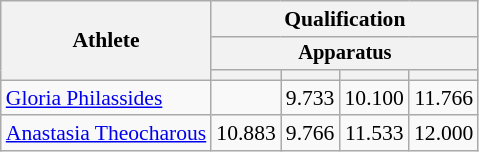<table class="wikitable" style="font-size:90%">
<tr>
<th rowspan=3>Athlete</th>
<th colspan=4>Qualification</th>
</tr>
<tr style="font-size:95%">
<th colspan=4>Apparatus</th>
</tr>
<tr style="font-size:95%">
<th></th>
<th></th>
<th></th>
<th></th>
</tr>
<tr align=center>
<td align=left><a href='#'>Gloria Philassides</a></td>
<td></td>
<td>9.733</td>
<td>10.100</td>
<td>11.766</td>
</tr>
<tr align=center>
<td align=left><a href='#'>Anastasia Theocharous</a></td>
<td>10.883</td>
<td>9.766</td>
<td>11.533</td>
<td>12.000</td>
</tr>
</table>
